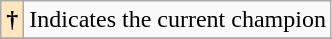<table class="wikitable">
<tr>
<th style="background-color:#FFE6BD">†</th>
<td>Indicates the current champion</td>
</tr>
<tr>
</tr>
</table>
